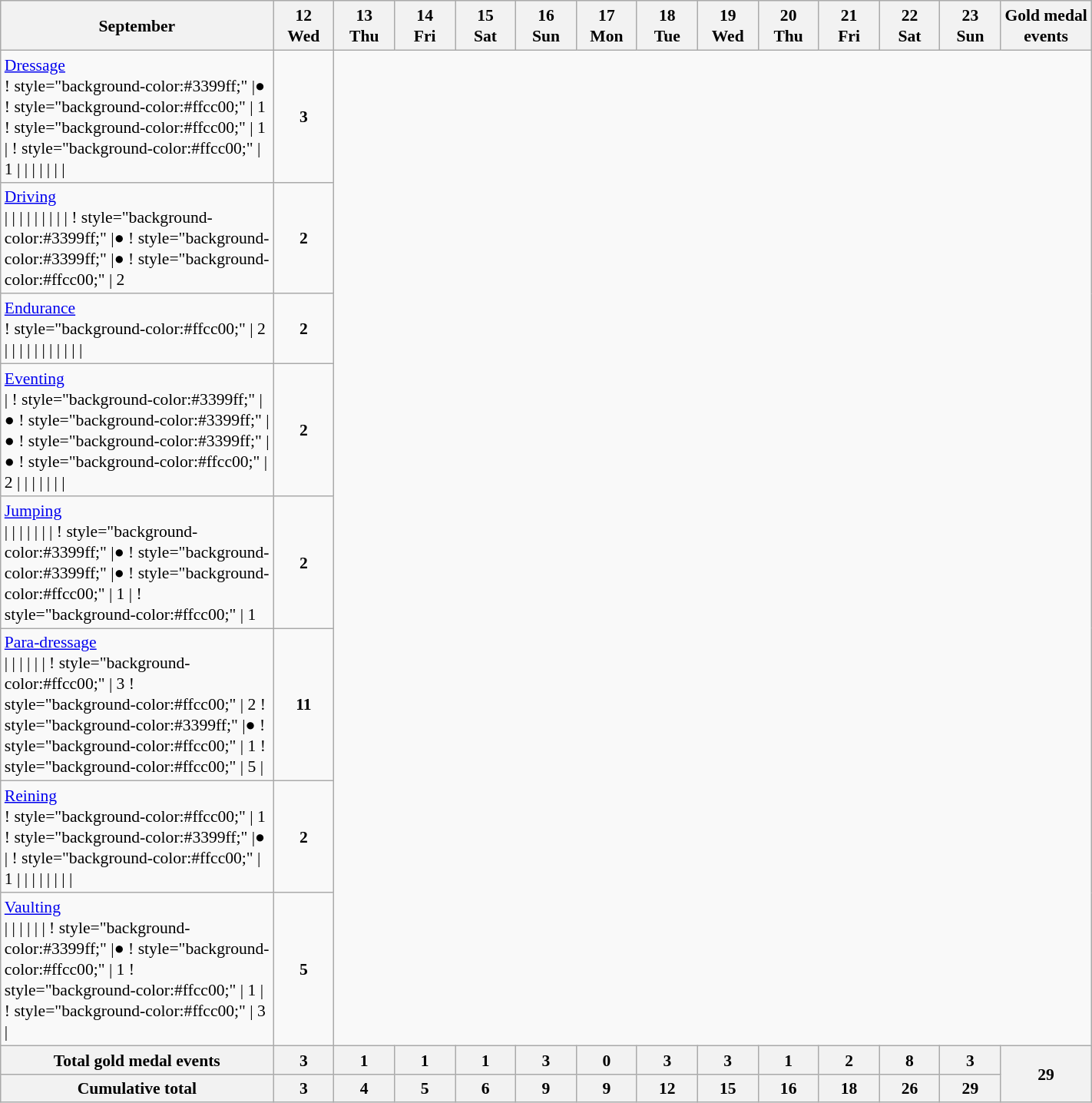<table class=wikitable style="margin:0.5em auto; font-size:90%; line-height:1.25em;width:75%;">
<tr>
<th style=width:18%;>September</th>
<th style=width:4%;>12<br>Wed</th>
<th style=width:4%;>13<br>Thu</th>
<th style=width:4%;>14<br>Fri</th>
<th style=width:4%;>15<br>Sat</th>
<th style=width:4%;>16<br>Sun</th>
<th style=width:4%;>17<br>Mon</th>
<th style=width:4%;>18<br>Tue</th>
<th style=width:4%;>19<br>Wed</th>
<th style=width:4%;>20<br>Thu</th>
<th style=width:4%;>21<br>Fri</th>
<th style=width:4%;>22<br>Sat</th>
<th style=width:4%;>23<br>Sun</th>
<th style=width:6%;>Gold medal events</th>
</tr>
<tr style="text-align:center;">
<td style="text-align:left;"><a href='#'>Dressage</a><br>! style="background-color:#3399ff;" |●
! style="background-color:#ffcc00;" | 1
! style="background-color:#ffcc00;" | 1
| 
! style="background-color:#ffcc00;" | 1
| 
| 
| 
| 
| 
| 
|</td>
<td><strong>3</strong></td>
</tr>
<tr style="text-align:center;">
<td style="text-align:left;"><a href='#'>Driving</a><br>|
|
|
| 
|
| 
| 
| 
| 
! style="background-color:#3399ff;" |● 
! style="background-color:#3399ff;" |●
! style="background-color:#ffcc00;" | 2</td>
<td><strong>2</strong></td>
</tr>
<tr style="text-align:center;">
<td style="text-align:left;"><a href='#'>Endurance</a><br>! style="background-color:#ffcc00;" | 2
|
|
| 
|
| 
| 
| 
| 
|
|
|</td>
<td><strong>2</strong></td>
</tr>
<tr style="text-align:center;">
<td style="text-align:left;"><a href='#'>Eventing</a><br>|
! style="background-color:#3399ff;" |●
! style="background-color:#3399ff;" |●
! style="background-color:#3399ff;" |●
! style="background-color:#ffcc00;" | 2
| 
| 
| 
| 
| 
| 
|</td>
<td><strong>2</strong></td>
</tr>
<tr style="text-align:center;">
<td style="text-align:left;"><a href='#'>Jumping</a><br>|
|
|
| 
|
| 
| 
! style="background-color:#3399ff;" |●
! style="background-color:#3399ff;" |●
! style="background-color:#ffcc00;" | 1
|
! style="background-color:#ffcc00;" | 1</td>
<td><strong>2</strong></td>
</tr>
<tr style="text-align:center;">
<td style="text-align:left;"><a href='#'>Para-dressage</a><br>|
|
|
| 
|
| 
! style="background-color:#ffcc00;" | 3
! style="background-color:#ffcc00;" | 2
! style="background-color:#3399ff;" |●
! style="background-color:#ffcc00;" | 1
! style="background-color:#ffcc00;" | 5
|</td>
<td><strong>11</strong></td>
</tr>
<tr style="text-align:center;">
<td style="text-align:left;"><a href='#'>Reining</a><br>! style="background-color:#ffcc00;" | 1
! style="background-color:#3399ff;" |●
|
! style="background-color:#ffcc00;" | 1
|
| 
| 
| 
| 
| 
| 
|</td>
<td><strong>2</strong></td>
</tr>
<tr style="text-align:center;">
<td style="text-align:left;"><a href='#'>Vaulting</a><br>|
|
|
| 
|
| 
! style="background-color:#3399ff;" |●
! style="background-color:#ffcc00;" | 1
! style="background-color:#ffcc00;" | 1
|
! style="background-color:#ffcc00;" | 3
|</td>
<td><strong>5</strong></td>
</tr>
<tr>
<th>Total gold medal events</th>
<th>3</th>
<th>1</th>
<th>1</th>
<th>1</th>
<th>3</th>
<th>0</th>
<th>3</th>
<th>3</th>
<th>1</th>
<th>2</th>
<th>8</th>
<th>3</th>
<th rowspan=2>29</th>
</tr>
<tr>
<th>Cumulative total</th>
<th>3</th>
<th>4</th>
<th>5</th>
<th>6</th>
<th>9</th>
<th>9</th>
<th>12</th>
<th>15</th>
<th>16</th>
<th>18</th>
<th>26</th>
<th>29</th>
</tr>
</table>
